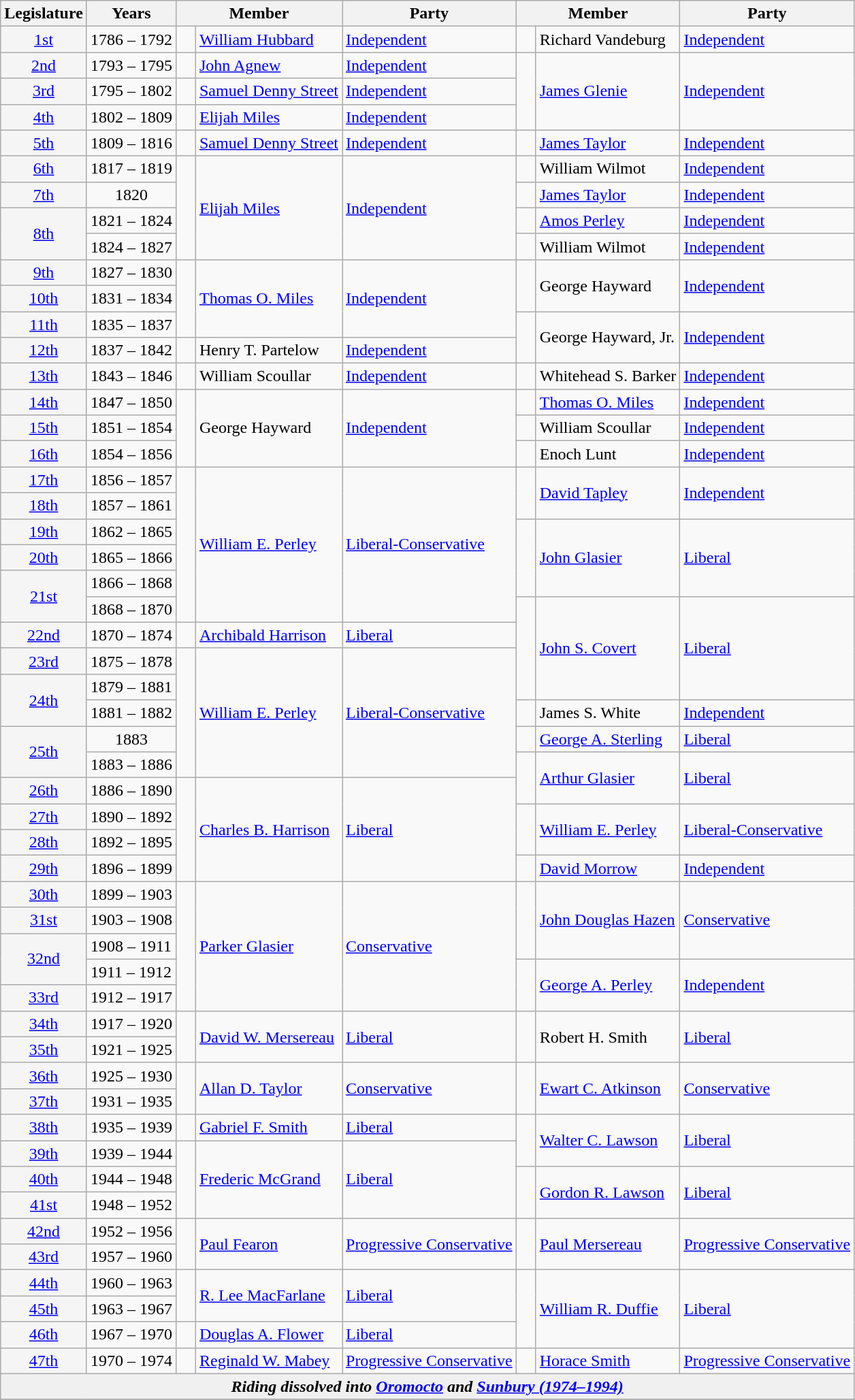<table class="wikitable">
<tr>
<th>Legislature</th>
<th style="width: 80px;">Years</th>
<th colspan="2">Member</th>
<th>Party</th>
<th colspan="2">Member</th>
<th>Party</th>
</tr>
<tr>
<td bgcolor="whitesmoke" align="center"><a href='#'>1st</a></td>
<td>1786 – 1792</td>
<td>   </td>
<td><a href='#'>William Hubbard</a></td>
<td><a href='#'>Independent</a></td>
<td>   </td>
<td>Richard Vandeburg</td>
<td><a href='#'>Independent</a></td>
</tr>
<tr>
<td bgcolor="whitesmoke" align="center"><a href='#'>2nd</a></td>
<td>1793 – 1795</td>
<td>   </td>
<td><a href='#'>John Agnew</a></td>
<td><a href='#'>Independent</a></td>
<td rowspan="3" >   </td>
<td rowspan="3"><a href='#'>James Glenie</a></td>
<td rowspan="3"><a href='#'>Independent</a></td>
</tr>
<tr>
<td bgcolor="whitesmoke" align="center"><a href='#'>3rd</a></td>
<td>1795 – 1802</td>
<td>   </td>
<td><a href='#'>Samuel Denny Street</a></td>
<td><a href='#'>Independent</a></td>
</tr>
<tr>
<td bgcolor="whitesmoke" align="center"><a href='#'>4th</a></td>
<td>1802 – 1809</td>
<td>   </td>
<td><a href='#'>Elijah Miles</a></td>
<td><a href='#'>Independent</a></td>
</tr>
<tr>
<td bgcolor="whitesmoke" align="center"><a href='#'>5th</a></td>
<td>1809 – 1816</td>
<td>   </td>
<td><a href='#'>Samuel Denny Street</a></td>
<td><a href='#'>Independent</a></td>
<td>   </td>
<td><a href='#'>James Taylor</a></td>
<td><a href='#'>Independent</a></td>
</tr>
<tr>
<td bgcolor="whitesmoke" align="center"><a href='#'>6th</a></td>
<td>1817 – 1819</td>
<td rowspan="4" >   </td>
<td rowspan="4"><a href='#'>Elijah Miles</a></td>
<td rowspan="4"><a href='#'>Independent</a></td>
<td>   </td>
<td>William Wilmot</td>
<td><a href='#'>Independent</a></td>
</tr>
<tr>
<td bgcolor="whitesmoke" align="center"><a href='#'>7th</a></td>
<td align="center">1820</td>
<td>   </td>
<td><a href='#'>James Taylor</a></td>
<td><a href='#'>Independent</a></td>
</tr>
<tr>
<td bgcolor="whitesmoke" align="center" rowspan="2"><a href='#'>8th</a></td>
<td>1821 – 1824</td>
<td>   </td>
<td><a href='#'>Amos Perley</a></td>
<td><a href='#'>Independent</a></td>
</tr>
<tr>
<td>1824 – 1827</td>
<td>   </td>
<td>William Wilmot</td>
<td><a href='#'>Independent</a></td>
</tr>
<tr>
<td bgcolor="whitesmoke" align="center"><a href='#'>9th</a></td>
<td>1827 – 1830</td>
<td rowspan="3" >   </td>
<td rowspan="3"><a href='#'>Thomas O. Miles</a></td>
<td rowspan="3"><a href='#'>Independent</a></td>
<td rowspan="2" >   </td>
<td rowspan="2">George Hayward</td>
<td rowspan="2"><a href='#'>Independent</a></td>
</tr>
<tr>
<td bgcolor="whitesmoke" align="center"><a href='#'>10th</a></td>
<td>1831 – 1834</td>
</tr>
<tr>
<td bgcolor="whitesmoke" align="center"><a href='#'>11th</a></td>
<td>1835 – 1837</td>
<td rowspan="2" >   </td>
<td rowspan="2">George Hayward, Jr.</td>
<td rowspan="2"><a href='#'>Independent</a></td>
</tr>
<tr>
<td bgcolor="whitesmoke" align="center"><a href='#'>12th</a></td>
<td>1837 – 1842</td>
<td>   </td>
<td>Henry T. Partelow</td>
<td><a href='#'>Independent</a></td>
</tr>
<tr>
<td bgcolor="whitesmoke" align="center"><a href='#'>13th</a></td>
<td>1843 – 1846</td>
<td>   </td>
<td>William Scoullar</td>
<td><a href='#'>Independent</a></td>
<td>   </td>
<td>Whitehead S. Barker</td>
<td><a href='#'>Independent</a></td>
</tr>
<tr>
<td bgcolor="whitesmoke" align="center"><a href='#'>14th</a></td>
<td>1847 – 1850</td>
<td rowspan="3" >   </td>
<td rowspan="3">George Hayward</td>
<td rowspan="3"><a href='#'>Independent</a></td>
<td>   </td>
<td><a href='#'>Thomas O. Miles</a></td>
<td><a href='#'>Independent</a></td>
</tr>
<tr>
<td bgcolor="whitesmoke" align="center"><a href='#'>15th</a></td>
<td>1851 – 1854</td>
<td>   </td>
<td>William Scoullar</td>
<td><a href='#'>Independent</a></td>
</tr>
<tr>
<td bgcolor="whitesmoke" align="center"><a href='#'>16th</a></td>
<td>1854 – 1856</td>
<td>   </td>
<td>Enoch Lunt</td>
<td><a href='#'>Independent</a></td>
</tr>
<tr>
<td bgcolor="whitesmoke" align="center"><a href='#'>17th</a></td>
<td>1856 – 1857</td>
<td rowspan="6" >   </td>
<td rowspan="6"><a href='#'>William E. Perley</a></td>
<td rowspan="6"><a href='#'>Liberal-Conservative</a></td>
<td rowspan="2" >   </td>
<td rowspan="2"><a href='#'>David Tapley</a></td>
<td rowspan="2"><a href='#'>Independent</a></td>
</tr>
<tr>
<td bgcolor="whitesmoke" align="center"><a href='#'>18th</a></td>
<td>1857 – 1861</td>
</tr>
<tr>
<td bgcolor="whitesmoke" align="center"><a href='#'>19th</a></td>
<td>1862 – 1865</td>
<td rowspan="3" >   </td>
<td rowspan="3"><a href='#'>John Glasier</a></td>
<td rowspan="3"><a href='#'>Liberal</a></td>
</tr>
<tr>
<td bgcolor="whitesmoke" align="center"><a href='#'>20th</a></td>
<td>1865 – 1866</td>
</tr>
<tr>
<td bgcolor="whitesmoke" align="center" rowspan="2"><a href='#'>21st</a></td>
<td>1866 – 1868</td>
</tr>
<tr>
<td>1868 – 1870</td>
<td rowspan="4" >   </td>
<td rowspan="4"><a href='#'>John S. Covert</a></td>
<td rowspan="4"><a href='#'>Liberal</a></td>
</tr>
<tr>
<td bgcolor="whitesmoke" align="center"><a href='#'>22nd</a></td>
<td>1870 – 1874</td>
<td>   </td>
<td><a href='#'>Archibald Harrison</a></td>
<td><a href='#'>Liberal</a></td>
</tr>
<tr>
<td bgcolor="whitesmoke" align="center"><a href='#'>23rd</a></td>
<td>1875 – 1878</td>
<td rowspan="5" >   </td>
<td rowspan="5"><a href='#'>William E. Perley</a></td>
<td rowspan="5"><a href='#'>Liberal-Conservative</a></td>
</tr>
<tr>
<td bgcolor="whitesmoke" align="center" rowspan="2"><a href='#'>24th</a></td>
<td>1879 – 1881</td>
</tr>
<tr>
<td>1881 – 1882</td>
<td>   </td>
<td>James S. White</td>
<td><a href='#'>Independent</a></td>
</tr>
<tr>
<td bgcolor="whitesmoke" align="center" rowspan="2"><a href='#'>25th</a></td>
<td align="center">1883</td>
<td>   </td>
<td><a href='#'>George A. Sterling</a></td>
<td><a href='#'>Liberal</a></td>
</tr>
<tr>
<td>1883 – 1886</td>
<td rowspan="2" >   </td>
<td rowspan="2"><a href='#'>Arthur Glasier</a></td>
<td rowspan="2"><a href='#'>Liberal</a></td>
</tr>
<tr>
<td bgcolor="whitesmoke" align="center"><a href='#'>26th</a></td>
<td>1886 – 1890</td>
<td rowspan="4" >   </td>
<td rowspan="4"><a href='#'>Charles B. Harrison</a></td>
<td rowspan="4"><a href='#'>Liberal</a></td>
</tr>
<tr>
<td bgcolor="whitesmoke" align="center"><a href='#'>27th</a></td>
<td>1890 – 1892</td>
<td rowspan="2" >   </td>
<td rowspan="2"><a href='#'>William E. Perley</a></td>
<td rowspan="2"><a href='#'>Liberal-Conservative</a></td>
</tr>
<tr>
<td bgcolor="whitesmoke" align="center"><a href='#'>28th</a></td>
<td>1892 – 1895</td>
</tr>
<tr>
<td bgcolor="whitesmoke" align="center"><a href='#'>29th</a></td>
<td>1896 – 1899</td>
<td>   </td>
<td><a href='#'>David Morrow</a></td>
<td><a href='#'>Independent</a></td>
</tr>
<tr>
<td bgcolor="whitesmoke" align="center"><a href='#'>30th</a></td>
<td>1899 – 1903</td>
<td rowspan="5" >   </td>
<td rowspan="5"><a href='#'>Parker Glasier</a></td>
<td rowspan="5"><a href='#'>Conservative</a></td>
<td rowspan="3" >   </td>
<td rowspan="3"><a href='#'>John Douglas Hazen</a></td>
<td rowspan="3"><a href='#'>Conservative</a></td>
</tr>
<tr>
<td bgcolor="whitesmoke" align="center"><a href='#'>31st</a></td>
<td>1903 – 1908</td>
</tr>
<tr>
<td bgcolor="whitesmoke" align="center" rowspan="2"><a href='#'>32nd</a></td>
<td>1908 – 1911</td>
</tr>
<tr>
<td>1911 – 1912</td>
<td rowspan="2" >   </td>
<td rowspan="2"><a href='#'>George A. Perley</a></td>
<td rowspan="2"><a href='#'>Independent</a></td>
</tr>
<tr>
<td bgcolor="whitesmoke" align="center"><a href='#'>33rd</a></td>
<td>1912 – 1917</td>
</tr>
<tr>
<td bgcolor="whitesmoke" align="center"><a href='#'>34th</a></td>
<td>1917 – 1920</td>
<td rowspan="2" >   </td>
<td rowspan="2"><a href='#'>David W. Mersereau</a></td>
<td rowspan="2"><a href='#'>Liberal</a></td>
<td rowspan="2" >   </td>
<td rowspan="2">Robert H. Smith</td>
<td rowspan="2"><a href='#'>Liberal</a></td>
</tr>
<tr>
<td bgcolor="whitesmoke" align="center"><a href='#'>35th</a></td>
<td>1921 – 1925</td>
</tr>
<tr>
<td bgcolor="whitesmoke" align="center"><a href='#'>36th</a></td>
<td>1925 – 1930</td>
<td rowspan="2" >   </td>
<td rowspan="2"><a href='#'>Allan D. Taylor</a></td>
<td rowspan="2"><a href='#'>Conservative</a></td>
<td rowspan="2" >   </td>
<td rowspan="2"><a href='#'>Ewart C. Atkinson</a></td>
<td rowspan="2"><a href='#'>Conservative</a></td>
</tr>
<tr>
<td bgcolor="whitesmoke" align="center"><a href='#'>37th</a></td>
<td>1931 – 1935</td>
</tr>
<tr>
<td bgcolor="whitesmoke" align="center"><a href='#'>38th</a></td>
<td>1935 – 1939</td>
<td>   </td>
<td><a href='#'>Gabriel F. Smith</a></td>
<td><a href='#'>Liberal</a></td>
<td rowspan="2" >   </td>
<td rowspan="2"><a href='#'>Walter C. Lawson</a></td>
<td rowspan="2"><a href='#'>Liberal</a></td>
</tr>
<tr>
<td bgcolor="whitesmoke" align="center"><a href='#'>39th</a></td>
<td>1939 – 1944</td>
<td rowspan="3" >   </td>
<td rowspan="3"><a href='#'>Frederic McGrand</a></td>
<td rowspan="3"><a href='#'>Liberal</a></td>
</tr>
<tr>
<td bgcolor="whitesmoke" align="center"><a href='#'>40th</a></td>
<td>1944 – 1948</td>
<td rowspan="2" >   </td>
<td rowspan="2"><a href='#'>Gordon R. Lawson</a></td>
<td rowspan="2"><a href='#'>Liberal</a></td>
</tr>
<tr>
<td bgcolor="whitesmoke" align="center"><a href='#'>41st</a></td>
<td>1948 – 1952</td>
</tr>
<tr>
<td bgcolor="whitesmoke" align="center"><a href='#'>42nd</a></td>
<td>1952 – 1956</td>
<td rowspan="2" >   </td>
<td rowspan="2"><a href='#'>Paul Fearon</a></td>
<td rowspan="2"><a href='#'>Progressive Conservative</a></td>
<td rowspan="2" >   </td>
<td rowspan="2"><a href='#'>Paul Mersereau</a></td>
<td rowspan="2"><a href='#'>Progressive Conservative</a></td>
</tr>
<tr>
<td bgcolor="whitesmoke" align="center"><a href='#'>43rd</a></td>
<td>1957 – 1960</td>
</tr>
<tr>
<td bgcolor="whitesmoke" align="center"><a href='#'>44th</a></td>
<td>1960 – 1963</td>
<td rowspan="2" >   </td>
<td rowspan="2"><a href='#'>R. Lee MacFarlane</a></td>
<td rowspan="2"><a href='#'>Liberal</a></td>
<td rowspan="3" >   </td>
<td rowspan="3"><a href='#'>William R. Duffie</a></td>
<td rowspan="3"><a href='#'>Liberal</a></td>
</tr>
<tr>
<td bgcolor="whitesmoke" align="center"><a href='#'>45th</a></td>
<td>1963 – 1967</td>
</tr>
<tr>
<td bgcolor="whitesmoke" align="center"><a href='#'>46th</a></td>
<td>1967 – 1970</td>
<td>   </td>
<td><a href='#'>Douglas A. Flower</a></td>
<td><a href='#'>Liberal</a></td>
</tr>
<tr>
<td bgcolor="whitesmoke" align="center"><a href='#'>47th</a></td>
<td>1970 – 1974</td>
<td>   </td>
<td><a href='#'>Reginald W. Mabey</a></td>
<td><a href='#'>Progressive Conservative</a></td>
<td>   </td>
<td><a href='#'>Horace Smith</a></td>
<td><a href='#'>Progressive Conservative</a></td>
</tr>
<tr>
<td bgcolor="#F0F0F0" colspan="8" align="center"><strong><em>Riding dissolved into<em> <a href='#'>Oromocto</a> </em>and<em> <a href='#'>Sunbury (1974–1994)</a><strong></td>
</tr>
<tr>
</tr>
</table>
